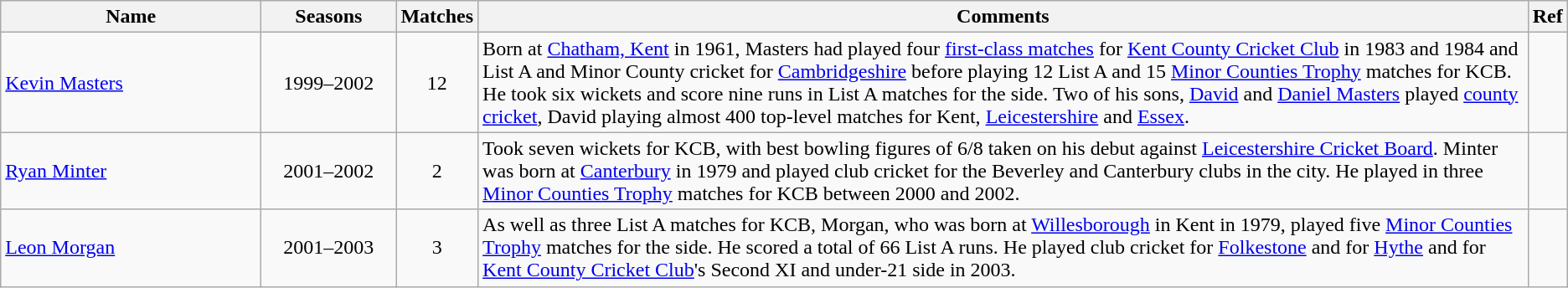<table class="wikitable">
<tr>
<th style="width:200px">Name</th>
<th style="width:100px">Seasons</th>
<th>Matches</th>
<th>Comments</th>
<th>Ref</th>
</tr>
<tr>
<td><a href='#'>Kevin Masters</a></td>
<td style="text-align: center;">1999–2002</td>
<td style="text-align: center;">12</td>
<td>Born at <a href='#'>Chatham, Kent</a> in 1961, Masters had played four <a href='#'>first-class matches</a> for <a href='#'>Kent County Cricket Club</a> in 1983 and 1984 and List A and Minor County cricket for <a href='#'>Cambridgeshire</a> before playing 12 List A and 15 <a href='#'>Minor Counties Trophy</a> matches for KCB. He took six wickets and score nine runs in List A matches for the side. Two of his sons, <a href='#'>David</a> and <a href='#'>Daniel Masters</a> played <a href='#'>county cricket</a>, David playing almost 400 top-level matches for Kent, <a href='#'>Leicestershire</a> and <a href='#'>Essex</a>.</td>
<td></td>
</tr>
<tr>
<td><a href='#'>Ryan Minter</a></td>
<td style="text-align: center;">2001–2002</td>
<td style="text-align: center;">2</td>
<td>Took seven wickets for KCB, with best bowling figures of 6/8 taken on his debut against <a href='#'>Leicestershire Cricket Board</a>. Minter was born at <a href='#'>Canterbury</a> in 1979 and played club cricket for the Beverley and Canterbury clubs in the city. He played in three <a href='#'>Minor Counties Trophy</a> matches for KCB between 2000 and 2002.</td>
<td></td>
</tr>
<tr>
<td><a href='#'>Leon Morgan</a></td>
<td style="text-align: center;">2001–2003</td>
<td style="text-align: center;">3</td>
<td>As well as three List A matches for KCB, Morgan, who was born at <a href='#'>Willesborough</a> in Kent in 1979, played five <a href='#'>Minor Counties Trophy</a> matches for the side. He scored a total of 66 List A runs. He played club cricket for <a href='#'>Folkestone</a> and for <a href='#'>Hythe</a> and for <a href='#'>Kent County Cricket Club</a>'s Second XI and under-21 side in 2003.</td>
<td></td>
</tr>
</table>
